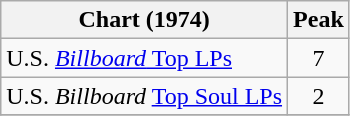<table class="wikitable">
<tr>
<th>Chart (1974)</th>
<th>Peak<br></th>
</tr>
<tr>
<td>U.S. <a href='#'><em>Billboard</em> Top LPs</a></td>
<td align="center">7</td>
</tr>
<tr>
<td>U.S. <em>Billboard</em> <a href='#'>Top Soul LPs</a></td>
<td align="center">2</td>
</tr>
<tr>
</tr>
</table>
